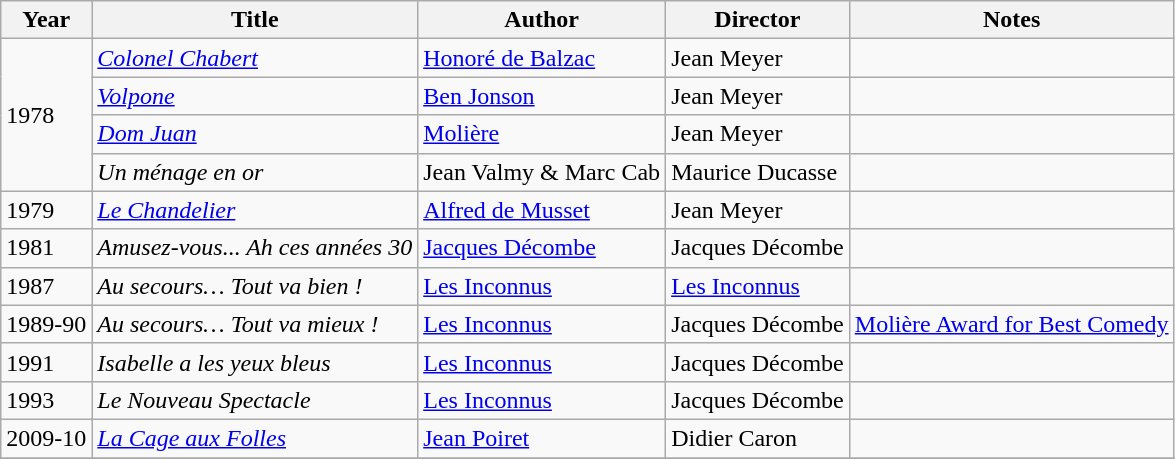<table class="wikitable">
<tr>
<th>Year</th>
<th>Title</th>
<th>Author</th>
<th>Director</th>
<th>Notes</th>
</tr>
<tr>
<td rowspan=4>1978</td>
<td><em><a href='#'>Colonel Chabert</a></em></td>
<td><a href='#'>Honoré de Balzac</a></td>
<td>Jean Meyer</td>
<td></td>
</tr>
<tr>
<td><em><a href='#'>Volpone</a></em></td>
<td><a href='#'>Ben Jonson</a></td>
<td>Jean Meyer</td>
<td></td>
</tr>
<tr>
<td><em><a href='#'>Dom Juan</a></em></td>
<td><a href='#'>Molière</a></td>
<td>Jean Meyer</td>
<td></td>
</tr>
<tr>
<td><em>Un ménage en or</em></td>
<td>Jean Valmy & Marc Cab</td>
<td>Maurice Ducasse</td>
<td></td>
</tr>
<tr>
<td>1979</td>
<td><em><a href='#'>Le Chandelier</a></em></td>
<td><a href='#'>Alfred de Musset</a></td>
<td>Jean Meyer</td>
<td></td>
</tr>
<tr>
<td>1981</td>
<td><em>Amusez-vous... Ah ces années 30</em></td>
<td><a href='#'>Jacques Décombe</a></td>
<td>Jacques Décombe</td>
<td></td>
</tr>
<tr>
<td>1987</td>
<td><em>Au secours… Tout va bien !</em></td>
<td><a href='#'>Les Inconnus</a></td>
<td><a href='#'>Les Inconnus</a></td>
<td></td>
</tr>
<tr>
<td>1989-90</td>
<td><em>Au secours… Tout va mieux !</em></td>
<td><a href='#'>Les Inconnus</a></td>
<td>Jacques Décombe</td>
<td><a href='#'>Molière Award for Best Comedy</a></td>
</tr>
<tr>
<td>1991</td>
<td><em>Isabelle a les yeux bleus</em></td>
<td><a href='#'>Les Inconnus</a></td>
<td>Jacques Décombe</td>
<td></td>
</tr>
<tr>
<td>1993</td>
<td><em>Le Nouveau Spectacle</em></td>
<td><a href='#'>Les Inconnus</a></td>
<td>Jacques Décombe</td>
<td></td>
</tr>
<tr>
<td>2009-10</td>
<td><em><a href='#'>La Cage aux Folles</a></em></td>
<td><a href='#'>Jean Poiret</a></td>
<td>Didier Caron</td>
<td></td>
</tr>
<tr>
</tr>
</table>
